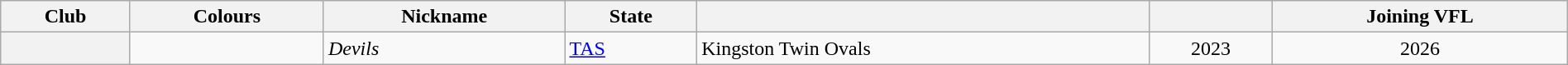<table class=" wikitable sortable" style="width:100%; text-align:left;">
<tr>
<th text-align:left;>Club</th>
<th class="unsortable">Colours</th>
<th>Nickname</th>
<th>State</th>
<th></th>
<th></th>
<th colspan="1">Joining VFL</th>
</tr>
<tr>
<th style="text-align:left"></th>
<td></td>
<td><em>Devils</em></td>
<td><a href='#'>TAS</a></td>
<td>Kingston Twin Ovals</td>
<td style="text-align:center;">2023</td>
<td style="text-align:center;">2026</td>
</tr>
</table>
